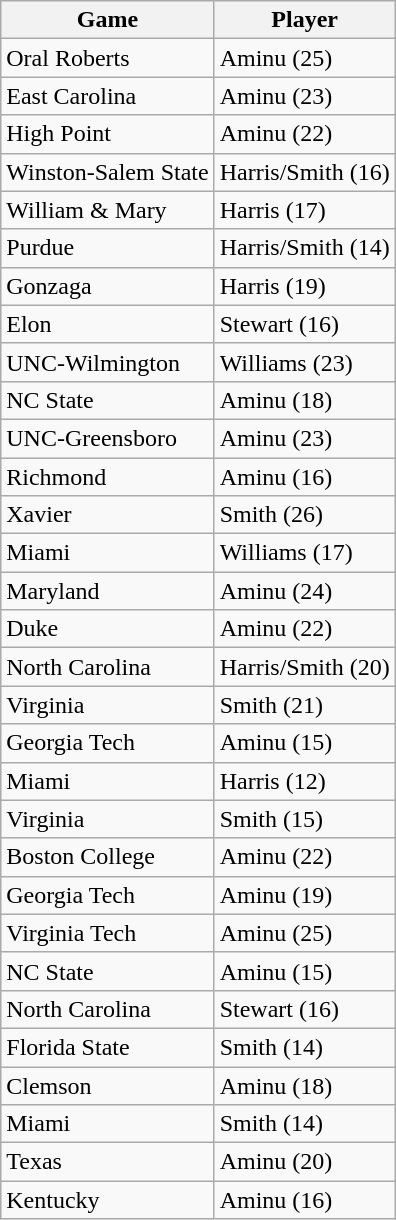<table class="wikitable">
<tr>
<th>Game</th>
<th>Player</th>
</tr>
<tr>
<td>Oral Roberts</td>
<td>Aminu (25)</td>
</tr>
<tr>
<td>East Carolina</td>
<td>Aminu (23)</td>
</tr>
<tr>
<td>High Point</td>
<td>Aminu (22)</td>
</tr>
<tr>
<td>Winston-Salem State</td>
<td>Harris/Smith (16)</td>
</tr>
<tr>
<td>William & Mary</td>
<td>Harris (17)</td>
</tr>
<tr>
<td>Purdue</td>
<td>Harris/Smith (14)</td>
</tr>
<tr>
<td>Gonzaga</td>
<td>Harris (19)</td>
</tr>
<tr>
<td>Elon</td>
<td>Stewart (16)</td>
</tr>
<tr>
<td>UNC-Wilmington</td>
<td>Williams (23)</td>
</tr>
<tr>
<td>NC State</td>
<td>Aminu (18)</td>
</tr>
<tr>
<td>UNC-Greensboro</td>
<td>Aminu (23)</td>
</tr>
<tr>
<td>Richmond</td>
<td>Aminu (16)</td>
</tr>
<tr>
<td>Xavier</td>
<td>Smith (26)</td>
</tr>
<tr>
<td>Miami</td>
<td>Williams (17)</td>
</tr>
<tr>
<td>Maryland</td>
<td>Aminu (24)</td>
</tr>
<tr>
<td>Duke</td>
<td>Aminu (22)</td>
</tr>
<tr>
<td>North Carolina</td>
<td>Harris/Smith (20)</td>
</tr>
<tr>
<td>Virginia</td>
<td>Smith (21)</td>
</tr>
<tr>
<td>Georgia Tech</td>
<td>Aminu (15)</td>
</tr>
<tr>
<td>Miami</td>
<td>Harris (12)</td>
</tr>
<tr>
<td>Virginia</td>
<td>Smith (15)</td>
</tr>
<tr>
<td>Boston College</td>
<td>Aminu (22)</td>
</tr>
<tr>
<td>Georgia Tech</td>
<td>Aminu (19)</td>
</tr>
<tr>
<td>Virginia Tech</td>
<td>Aminu (25)</td>
</tr>
<tr>
<td>NC State</td>
<td>Aminu (15)</td>
</tr>
<tr>
<td>North Carolina</td>
<td>Stewart (16)</td>
</tr>
<tr>
<td>Florida State</td>
<td>Smith (14)</td>
</tr>
<tr>
<td>Clemson</td>
<td>Aminu (18)</td>
</tr>
<tr>
<td>Miami</td>
<td>Smith (14)</td>
</tr>
<tr>
<td>Texas</td>
<td>Aminu (20)</td>
</tr>
<tr>
<td>Kentucky</td>
<td>Aminu (16)</td>
</tr>
</table>
